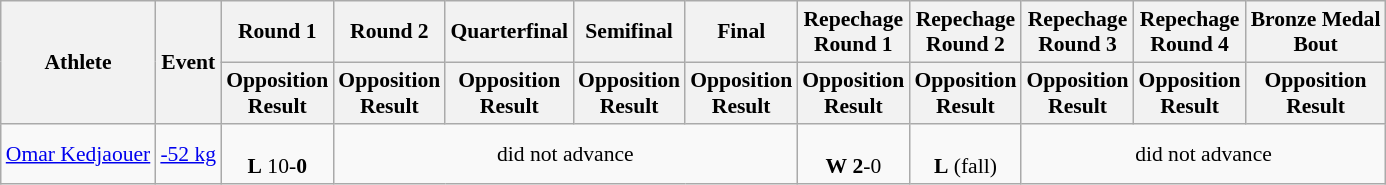<table class=wikitable style=font-size:90%>
<tr>
<th rowspan=2>Athlete</th>
<th rowspan=2>Event</th>
<th>Round 1</th>
<th>Round 2</th>
<th>Quarterfinal</th>
<th>Semifinal</th>
<th>Final</th>
<th>Repechage<br>Round 1</th>
<th>Repechage<br>Round 2</th>
<th>Repechage<br>Round 3</th>
<th>Repechage<br>Round 4</th>
<th>Bronze Medal<br>Bout</th>
</tr>
<tr>
<th>Opposition<br>Result</th>
<th>Opposition<br>Result</th>
<th>Opposition<br>Result</th>
<th>Opposition<br>Result</th>
<th>Opposition<br>Result</th>
<th>Opposition<br>Result</th>
<th>Opposition<br>Result</th>
<th>Opposition<br>Result</th>
<th>Opposition<br>Result</th>
<th>Opposition<br>Result</th>
</tr>
<tr>
<td><a href='#'>Omar Kedjaouer</a></td>
<td><a href='#'>-52 kg</a></td>
<td align=center><br><strong>L</strong> 10-<strong>0</strong></td>
<td align=center colspan=4>did not advance</td>
<td align=center><br><strong>W</strong> <strong>2</strong>-0</td>
<td align=center><br><strong>L</strong> (fall)</td>
<td align=center colspan=3>did not advance</td>
</tr>
</table>
